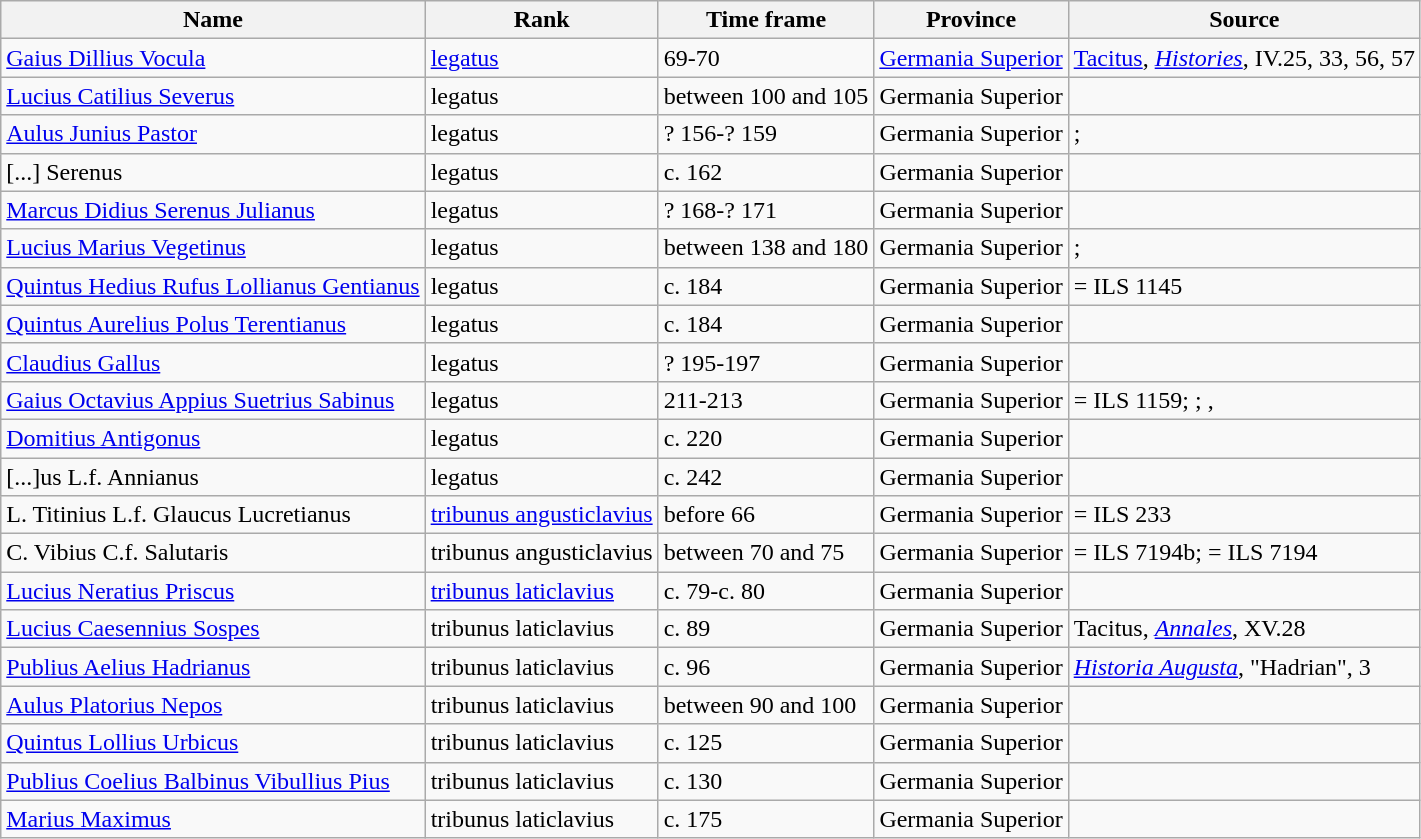<table class="wikitable sortable">
<tr style="vertical-align: top;">
<th>Name</th>
<th>Rank</th>
<th>Time frame</th>
<th>Province</th>
<th>Source</th>
</tr>
<tr>
<td><a href='#'>Gaius Dillius Vocula</a></td>
<td><a href='#'>legatus</a></td>
<td>69-70</td>
<td><a href='#'>Germania Superior</a></td>
<td><a href='#'>Tacitus</a>, <em><a href='#'>Histories</a></em>, IV.25, 33, 56, 57</td>
</tr>
<tr>
<td><a href='#'>Lucius Catilius Severus</a></td>
<td>legatus</td>
<td>between 100 and 105</td>
<td>Germania Superior</td>
<td></td>
</tr>
<tr>
<td><a href='#'>Aulus Junius Pastor</a></td>
<td>legatus</td>
<td>? 156-? 159</td>
<td>Germania Superior</td>
<td>; </td>
</tr>
<tr>
<td>[...] Serenus</td>
<td>legatus</td>
<td>c. 162</td>
<td>Germania Superior</td>
<td></td>
</tr>
<tr>
<td><a href='#'>Marcus Didius Serenus Julianus</a></td>
<td>legatus</td>
<td>? 168-? 171</td>
<td>Germania Superior</td>
<td></td>
</tr>
<tr>
<td><a href='#'>Lucius Marius Vegetinus</a></td>
<td>legatus</td>
<td>between 138 and 180</td>
<td>Germania Superior</td>
<td>; </td>
</tr>
<tr>
<td><a href='#'>Quintus Hedius Rufus Lollianus Gentianus</a></td>
<td>legatus</td>
<td>c. 184</td>
<td>Germania Superior</td>
<td> = ILS 1145</td>
</tr>
<tr>
<td><a href='#'>Quintus Aurelius Polus Terentianus</a></td>
<td>legatus</td>
<td>c. 184</td>
<td>Germania Superior</td>
<td></td>
</tr>
<tr>
<td><a href='#'>Claudius Gallus</a></td>
<td>legatus</td>
<td>? 195-197</td>
<td>Germania Superior</td>
<td></td>
</tr>
<tr>
<td><a href='#'>Gaius Octavius Appius Suetrius Sabinus</a></td>
<td>legatus</td>
<td>211-213</td>
<td>Germania Superior</td>
<td> = ILS 1159; ; , </td>
</tr>
<tr>
<td><a href='#'>Domitius Antigonus</a></td>
<td>legatus</td>
<td>c. 220</td>
<td>Germania Superior</td>
<td></td>
</tr>
<tr>
<td>[...]us L.f. Annianus</td>
<td>legatus</td>
<td>c. 242</td>
<td>Germania Superior</td>
<td></td>
</tr>
<tr>
<td>L. Titinius L.f. Glaucus Lucretianus</td>
<td><a href='#'>tribunus angusticlavius</a></td>
<td>before 66</td>
<td>Germania Superior</td>
<td> = ILS 233</td>
</tr>
<tr>
<td>C. Vibius C.f. Salutaris</td>
<td>tribunus angusticlavius</td>
<td>between 70 and 75</td>
<td>Germania Superior</td>
<td> = ILS 7194b;  = ILS 7194</td>
</tr>
<tr>
<td><a href='#'>Lucius Neratius Priscus</a></td>
<td><a href='#'>tribunus laticlavius</a></td>
<td>c. 79-c. 80</td>
<td>Germania Superior</td>
<td></td>
</tr>
<tr>
<td><a href='#'>Lucius Caesennius Sospes</a></td>
<td>tribunus laticlavius</td>
<td>c. 89</td>
<td>Germania Superior</td>
<td>Tacitus, <em><a href='#'>Annales</a></em>, XV.28</td>
</tr>
<tr>
<td><a href='#'>Publius Aelius Hadrianus</a></td>
<td>tribunus laticlavius</td>
<td>c. 96</td>
<td>Germania Superior</td>
<td><em><a href='#'>Historia Augusta</a></em>, "Hadrian", 3</td>
</tr>
<tr>
<td><a href='#'>Aulus Platorius Nepos</a></td>
<td>tribunus laticlavius</td>
<td>between 90 and 100</td>
<td>Germania Superior</td>
<td></td>
</tr>
<tr>
<td><a href='#'>Quintus Lollius Urbicus</a></td>
<td>tribunus laticlavius</td>
<td>c. 125</td>
<td>Germania Superior</td>
<td></td>
</tr>
<tr>
<td><a href='#'>Publius Coelius Balbinus Vibullius Pius</a></td>
<td>tribunus laticlavius</td>
<td>c. 130</td>
<td>Germania Superior</td>
<td></td>
</tr>
<tr>
<td><a href='#'>Marius Maximus</a></td>
<td>tribunus laticlavius</td>
<td>c. 175</td>
<td>Germania Superior</td>
<td></td>
</tr>
</table>
